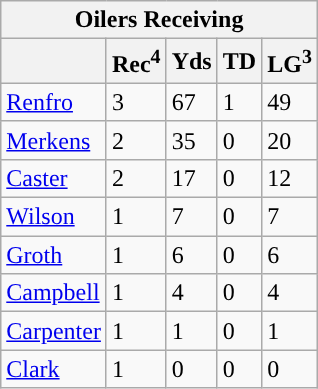<table class="wikitable">
<tr>
<th colspan="5">Oilers Receiving</th>
</tr>
<tr>
<th></th>
<th>Rec<sup>4</sup></th>
<th>Yds</th>
<th>TD</th>
<th>LG<sup>3</sup></th>
</tr>
<tr>
<td><a href='#'>Renfro</a></td>
<td>3</td>
<td>67</td>
<td>1</td>
<td>49</td>
</tr>
<tr>
<td><a href='#'>Merkens</a></td>
<td>2</td>
<td>35</td>
<td>0</td>
<td>20</td>
</tr>
<tr>
<td><a href='#'>Caster</a></td>
<td>2</td>
<td>17</td>
<td>0</td>
<td>12</td>
</tr>
<tr>
<td><a href='#'>Wilson</a></td>
<td>1</td>
<td>7</td>
<td>0</td>
<td>7</td>
</tr>
<tr>
<td><a href='#'>Groth</a></td>
<td>1</td>
<td>6</td>
<td>0</td>
<td>6</td>
</tr>
<tr>
<td><a href='#'>Campbell</a></td>
<td>1</td>
<td>4</td>
<td>0</td>
<td>4</td>
</tr>
<tr>
<td><a href='#'>Carpenter</a></td>
<td>1</td>
<td>1</td>
<td>0</td>
<td>1</td>
</tr>
<tr>
<td><a href='#'>Clark</a></td>
<td>1</td>
<td>0</td>
<td>0</td>
<td>0</td>
</tr>
</table>
